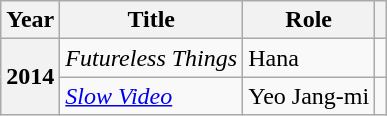<table class="wikitable plainrowheaders">
<tr>
<th scope="col">Year</th>
<th scope="col">Title</th>
<th scope="col">Role</th>
<th scope="col" class="unsortable"></th>
</tr>
<tr>
<th scope="row" rowspan="2">2014</th>
<td><em>Futureless Things</em></td>
<td>Hana</td>
<td style="text-align:center"></td>
</tr>
<tr>
<td><em><a href='#'>Slow Video</a></em></td>
<td>Yeo Jang-mi</td>
<td style="text-align:center"></td>
</tr>
</table>
